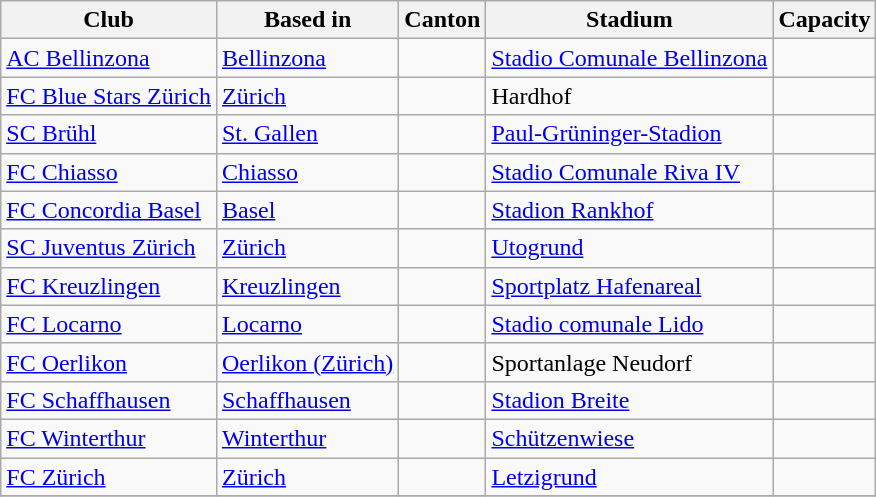<table class="wikitable">
<tr>
<th>Club</th>
<th>Based in</th>
<th>Canton</th>
<th>Stadium</th>
<th>Capacity</th>
</tr>
<tr>
<td><a href='#'>AC Bellinzona</a></td>
<td><a href='#'>Bellinzona</a></td>
<td></td>
<td><a href='#'>Stadio Comunale Bellinzona</a></td>
<td></td>
</tr>
<tr>
<td><a href='#'>FC Blue Stars Zürich</a></td>
<td><a href='#'>Zürich</a></td>
<td></td>
<td>Hardhof</td>
<td></td>
</tr>
<tr>
<td><a href='#'>SC Brühl</a></td>
<td><a href='#'>St. Gallen</a></td>
<td></td>
<td><a href='#'>Paul-Grüninger-Stadion</a></td>
<td></td>
</tr>
<tr>
<td><a href='#'>FC Chiasso</a></td>
<td><a href='#'>Chiasso</a></td>
<td></td>
<td><a href='#'>Stadio Comunale Riva IV</a></td>
<td></td>
</tr>
<tr>
<td><a href='#'>FC Concordia Basel</a></td>
<td><a href='#'>Basel</a></td>
<td></td>
<td><a href='#'>Stadion Rankhof</a></td>
<td></td>
</tr>
<tr>
<td><a href='#'>SC Juventus Zürich</a></td>
<td><a href='#'>Zürich</a></td>
<td></td>
<td><a href='#'>Utogrund</a></td>
<td></td>
</tr>
<tr>
<td><a href='#'>FC Kreuzlingen</a></td>
<td><a href='#'>Kreuzlingen</a></td>
<td></td>
<td><a href='#'>Sportplatz Hafenareal</a></td>
<td></td>
</tr>
<tr>
<td><a href='#'>FC Locarno</a></td>
<td><a href='#'>Locarno</a></td>
<td></td>
<td><a href='#'>Stadio comunale Lido</a></td>
<td></td>
</tr>
<tr>
<td><a href='#'>FC Oerlikon</a></td>
<td><a href='#'>Oerlikon (Zürich)</a></td>
<td></td>
<td>Sportanlage Neudorf</td>
<td></td>
</tr>
<tr>
<td><a href='#'>FC Schaffhausen</a></td>
<td><a href='#'>Schaffhausen</a></td>
<td></td>
<td><a href='#'>Stadion Breite</a></td>
<td></td>
</tr>
<tr>
<td><a href='#'>FC Winterthur</a></td>
<td><a href='#'>Winterthur</a></td>
<td></td>
<td><a href='#'>Schützenwiese</a></td>
<td></td>
</tr>
<tr>
<td><a href='#'>FC Zürich</a></td>
<td><a href='#'>Zürich</a></td>
<td></td>
<td><a href='#'>Letzigrund</a></td>
<td></td>
</tr>
<tr>
</tr>
</table>
